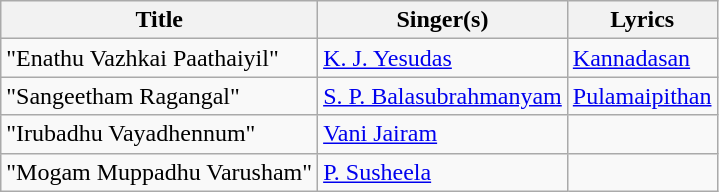<table class="wikitable">
<tr>
<th>Title</th>
<th>Singer(s)</th>
<th>Lyrics</th>
</tr>
<tr>
<td>"Enathu Vazhkai Paathaiyil"</td>
<td><a href='#'>K. J. Yesudas</a></td>
<td><a href='#'>Kannadasan</a></td>
</tr>
<tr>
<td>"Sangeetham Ragangal"</td>
<td><a href='#'>S. P. Balasubrahmanyam</a></td>
<td><a href='#'>Pulamaipithan</a></td>
</tr>
<tr>
<td>"Irubadhu Vayadhennum"</td>
<td><a href='#'>Vani Jairam</a></td>
<td></td>
</tr>
<tr>
<td>"Mogam Muppadhu Varusham"</td>
<td><a href='#'>P. Susheela</a></td>
<td></td>
</tr>
</table>
